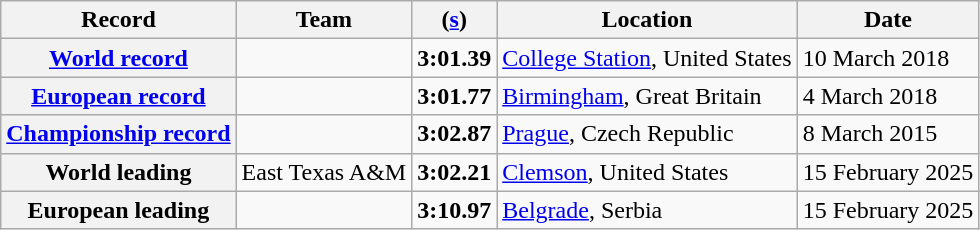<table class="wikitable">
<tr>
<th scope="col">Record</th>
<th scope="col">Team</th>
<th scope="col"> (<a href='#'>s</a>)</th>
<th scope="col">Location</th>
<th scope="col">Date</th>
</tr>
<tr>
<th scope="row"><a href='#'>World record</a></th>
<td></td>
<td align="center"><strong>3:01.39</strong></td>
<td><a href='#'>College Station</a>, United States</td>
<td>10 March 2018</td>
</tr>
<tr>
<th scope="row"><a href='#'>European record</a></th>
<td></td>
<td align="center"><strong>3:01.77</strong></td>
<td><a href='#'>Birmingham</a>, Great Britain</td>
<td>4 March 2018</td>
</tr>
<tr>
<th scope="row"><a href='#'>Championship record</a></th>
<td></td>
<td align="center"><strong>3:02.87</strong></td>
<td><a href='#'>Prague</a>, Czech Republic</td>
<td>8 March 2015</td>
</tr>
<tr>
<th scope="row">World leading</th>
<td>East Texas A&M</td>
<td align="center"><strong>3:02.21</strong></td>
<td><a href='#'>Clemson</a>, United States</td>
<td>15 February 2025</td>
</tr>
<tr>
<th scope="row">European leading</th>
<td></td>
<td align="center"><strong>3:10.97</strong></td>
<td><a href='#'>Belgrade</a>, Serbia</td>
<td>15 February 2025</td>
</tr>
</table>
